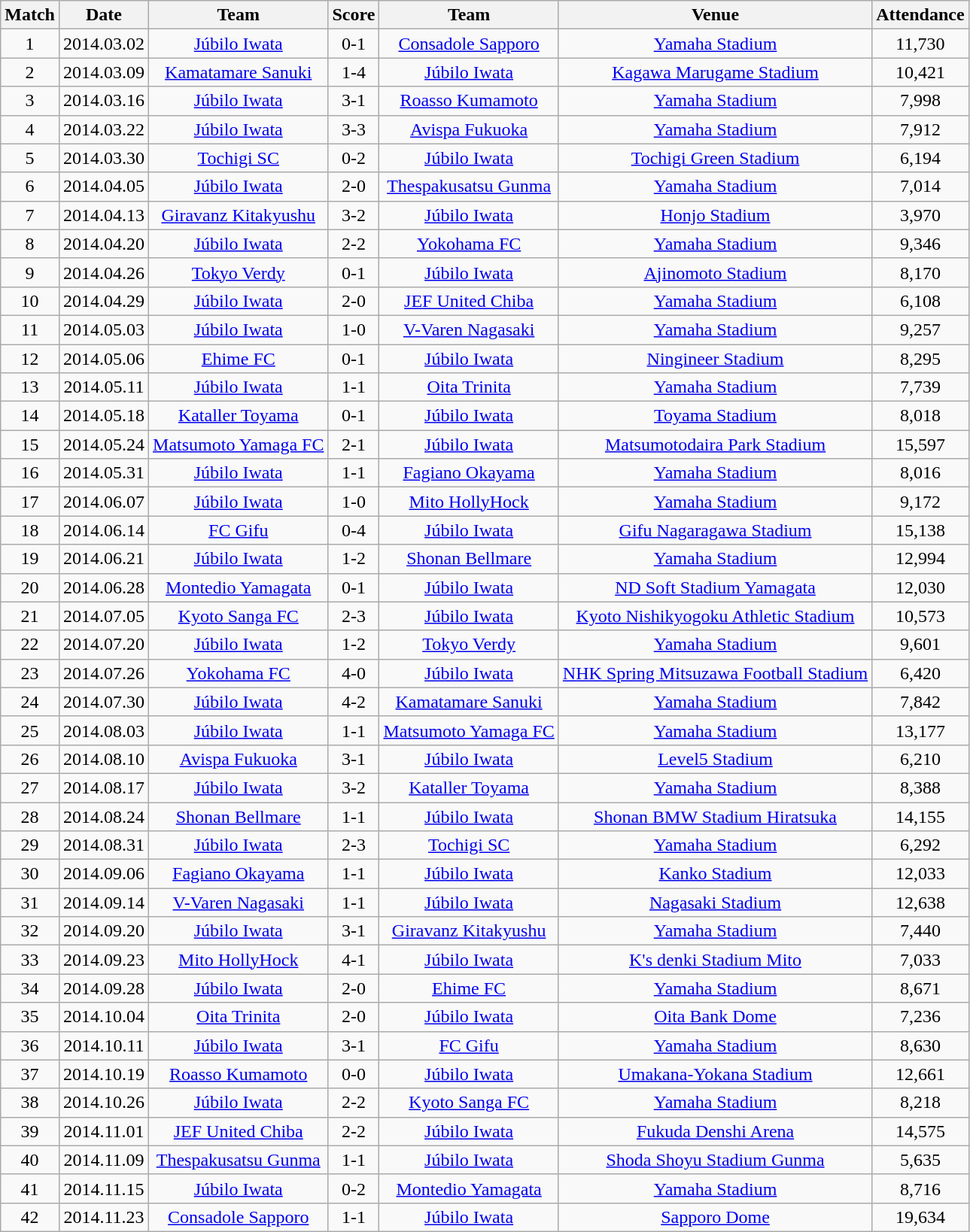<table class="wikitable" style="text-align:center;">
<tr>
<th>Match</th>
<th>Date</th>
<th>Team</th>
<th>Score</th>
<th>Team</th>
<th>Venue</th>
<th>Attendance</th>
</tr>
<tr>
<td>1</td>
<td>2014.03.02</td>
<td><a href='#'>Júbilo Iwata</a></td>
<td>0-1</td>
<td><a href='#'>Consadole Sapporo</a></td>
<td><a href='#'>Yamaha Stadium</a></td>
<td>11,730</td>
</tr>
<tr>
<td>2</td>
<td>2014.03.09</td>
<td><a href='#'>Kamatamare Sanuki</a></td>
<td>1-4</td>
<td><a href='#'>Júbilo Iwata</a></td>
<td><a href='#'>Kagawa Marugame Stadium</a></td>
<td>10,421</td>
</tr>
<tr>
<td>3</td>
<td>2014.03.16</td>
<td><a href='#'>Júbilo Iwata</a></td>
<td>3-1</td>
<td><a href='#'>Roasso Kumamoto</a></td>
<td><a href='#'>Yamaha Stadium</a></td>
<td>7,998</td>
</tr>
<tr>
<td>4</td>
<td>2014.03.22</td>
<td><a href='#'>Júbilo Iwata</a></td>
<td>3-3</td>
<td><a href='#'>Avispa Fukuoka</a></td>
<td><a href='#'>Yamaha Stadium</a></td>
<td>7,912</td>
</tr>
<tr>
<td>5</td>
<td>2014.03.30</td>
<td><a href='#'>Tochigi SC</a></td>
<td>0-2</td>
<td><a href='#'>Júbilo Iwata</a></td>
<td><a href='#'>Tochigi Green Stadium</a></td>
<td>6,194</td>
</tr>
<tr>
<td>6</td>
<td>2014.04.05</td>
<td><a href='#'>Júbilo Iwata</a></td>
<td>2-0</td>
<td><a href='#'>Thespakusatsu Gunma</a></td>
<td><a href='#'>Yamaha Stadium</a></td>
<td>7,014</td>
</tr>
<tr>
<td>7</td>
<td>2014.04.13</td>
<td><a href='#'>Giravanz Kitakyushu</a></td>
<td>3-2</td>
<td><a href='#'>Júbilo Iwata</a></td>
<td><a href='#'>Honjo Stadium</a></td>
<td>3,970</td>
</tr>
<tr>
<td>8</td>
<td>2014.04.20</td>
<td><a href='#'>Júbilo Iwata</a></td>
<td>2-2</td>
<td><a href='#'>Yokohama FC</a></td>
<td><a href='#'>Yamaha Stadium</a></td>
<td>9,346</td>
</tr>
<tr>
<td>9</td>
<td>2014.04.26</td>
<td><a href='#'>Tokyo Verdy</a></td>
<td>0-1</td>
<td><a href='#'>Júbilo Iwata</a></td>
<td><a href='#'>Ajinomoto Stadium</a></td>
<td>8,170</td>
</tr>
<tr>
<td>10</td>
<td>2014.04.29</td>
<td><a href='#'>Júbilo Iwata</a></td>
<td>2-0</td>
<td><a href='#'>JEF United Chiba</a></td>
<td><a href='#'>Yamaha Stadium</a></td>
<td>6,108</td>
</tr>
<tr>
<td>11</td>
<td>2014.05.03</td>
<td><a href='#'>Júbilo Iwata</a></td>
<td>1-0</td>
<td><a href='#'>V-Varen Nagasaki</a></td>
<td><a href='#'>Yamaha Stadium</a></td>
<td>9,257</td>
</tr>
<tr>
<td>12</td>
<td>2014.05.06</td>
<td><a href='#'>Ehime FC</a></td>
<td>0-1</td>
<td><a href='#'>Júbilo Iwata</a></td>
<td><a href='#'>Ningineer Stadium</a></td>
<td>8,295</td>
</tr>
<tr>
<td>13</td>
<td>2014.05.11</td>
<td><a href='#'>Júbilo Iwata</a></td>
<td>1-1</td>
<td><a href='#'>Oita Trinita</a></td>
<td><a href='#'>Yamaha Stadium</a></td>
<td>7,739</td>
</tr>
<tr>
<td>14</td>
<td>2014.05.18</td>
<td><a href='#'>Kataller Toyama</a></td>
<td>0-1</td>
<td><a href='#'>Júbilo Iwata</a></td>
<td><a href='#'>Toyama Stadium</a></td>
<td>8,018</td>
</tr>
<tr>
<td>15</td>
<td>2014.05.24</td>
<td><a href='#'>Matsumoto Yamaga FC</a></td>
<td>2-1</td>
<td><a href='#'>Júbilo Iwata</a></td>
<td><a href='#'>Matsumotodaira Park Stadium</a></td>
<td>15,597</td>
</tr>
<tr>
<td>16</td>
<td>2014.05.31</td>
<td><a href='#'>Júbilo Iwata</a></td>
<td>1-1</td>
<td><a href='#'>Fagiano Okayama</a></td>
<td><a href='#'>Yamaha Stadium</a></td>
<td>8,016</td>
</tr>
<tr>
<td>17</td>
<td>2014.06.07</td>
<td><a href='#'>Júbilo Iwata</a></td>
<td>1-0</td>
<td><a href='#'>Mito HollyHock</a></td>
<td><a href='#'>Yamaha Stadium</a></td>
<td>9,172</td>
</tr>
<tr>
<td>18</td>
<td>2014.06.14</td>
<td><a href='#'>FC Gifu</a></td>
<td>0-4</td>
<td><a href='#'>Júbilo Iwata</a></td>
<td><a href='#'>Gifu Nagaragawa Stadium</a></td>
<td>15,138</td>
</tr>
<tr>
<td>19</td>
<td>2014.06.21</td>
<td><a href='#'>Júbilo Iwata</a></td>
<td>1-2</td>
<td><a href='#'>Shonan Bellmare</a></td>
<td><a href='#'>Yamaha Stadium</a></td>
<td>12,994</td>
</tr>
<tr>
<td>20</td>
<td>2014.06.28</td>
<td><a href='#'>Montedio Yamagata</a></td>
<td>0-1</td>
<td><a href='#'>Júbilo Iwata</a></td>
<td><a href='#'>ND Soft Stadium Yamagata</a></td>
<td>12,030</td>
</tr>
<tr>
<td>21</td>
<td>2014.07.05</td>
<td><a href='#'>Kyoto Sanga FC</a></td>
<td>2-3</td>
<td><a href='#'>Júbilo Iwata</a></td>
<td><a href='#'>Kyoto Nishikyogoku Athletic Stadium</a></td>
<td>10,573</td>
</tr>
<tr>
<td>22</td>
<td>2014.07.20</td>
<td><a href='#'>Júbilo Iwata</a></td>
<td>1-2</td>
<td><a href='#'>Tokyo Verdy</a></td>
<td><a href='#'>Yamaha Stadium</a></td>
<td>9,601</td>
</tr>
<tr>
<td>23</td>
<td>2014.07.26</td>
<td><a href='#'>Yokohama FC</a></td>
<td>4-0</td>
<td><a href='#'>Júbilo Iwata</a></td>
<td><a href='#'>NHK Spring Mitsuzawa Football Stadium</a></td>
<td>6,420</td>
</tr>
<tr>
<td>24</td>
<td>2014.07.30</td>
<td><a href='#'>Júbilo Iwata</a></td>
<td>4-2</td>
<td><a href='#'>Kamatamare Sanuki</a></td>
<td><a href='#'>Yamaha Stadium</a></td>
<td>7,842</td>
</tr>
<tr>
<td>25</td>
<td>2014.08.03</td>
<td><a href='#'>Júbilo Iwata</a></td>
<td>1-1</td>
<td><a href='#'>Matsumoto Yamaga FC</a></td>
<td><a href='#'>Yamaha Stadium</a></td>
<td>13,177</td>
</tr>
<tr>
<td>26</td>
<td>2014.08.10</td>
<td><a href='#'>Avispa Fukuoka</a></td>
<td>3-1</td>
<td><a href='#'>Júbilo Iwata</a></td>
<td><a href='#'>Level5 Stadium</a></td>
<td>6,210</td>
</tr>
<tr>
<td>27</td>
<td>2014.08.17</td>
<td><a href='#'>Júbilo Iwata</a></td>
<td>3-2</td>
<td><a href='#'>Kataller Toyama</a></td>
<td><a href='#'>Yamaha Stadium</a></td>
<td>8,388</td>
</tr>
<tr>
<td>28</td>
<td>2014.08.24</td>
<td><a href='#'>Shonan Bellmare</a></td>
<td>1-1</td>
<td><a href='#'>Júbilo Iwata</a></td>
<td><a href='#'>Shonan BMW Stadium Hiratsuka</a></td>
<td>14,155</td>
</tr>
<tr>
<td>29</td>
<td>2014.08.31</td>
<td><a href='#'>Júbilo Iwata</a></td>
<td>2-3</td>
<td><a href='#'>Tochigi SC</a></td>
<td><a href='#'>Yamaha Stadium</a></td>
<td>6,292</td>
</tr>
<tr>
<td>30</td>
<td>2014.09.06</td>
<td><a href='#'>Fagiano Okayama</a></td>
<td>1-1</td>
<td><a href='#'>Júbilo Iwata</a></td>
<td><a href='#'>Kanko Stadium</a></td>
<td>12,033</td>
</tr>
<tr>
<td>31</td>
<td>2014.09.14</td>
<td><a href='#'>V-Varen Nagasaki</a></td>
<td>1-1</td>
<td><a href='#'>Júbilo Iwata</a></td>
<td><a href='#'>Nagasaki Stadium</a></td>
<td>12,638</td>
</tr>
<tr>
<td>32</td>
<td>2014.09.20</td>
<td><a href='#'>Júbilo Iwata</a></td>
<td>3-1</td>
<td><a href='#'>Giravanz Kitakyushu</a></td>
<td><a href='#'>Yamaha Stadium</a></td>
<td>7,440</td>
</tr>
<tr>
<td>33</td>
<td>2014.09.23</td>
<td><a href='#'>Mito HollyHock</a></td>
<td>4-1</td>
<td><a href='#'>Júbilo Iwata</a></td>
<td><a href='#'>K's denki Stadium Mito</a></td>
<td>7,033</td>
</tr>
<tr>
<td>34</td>
<td>2014.09.28</td>
<td><a href='#'>Júbilo Iwata</a></td>
<td>2-0</td>
<td><a href='#'>Ehime FC</a></td>
<td><a href='#'>Yamaha Stadium</a></td>
<td>8,671</td>
</tr>
<tr>
<td>35</td>
<td>2014.10.04</td>
<td><a href='#'>Oita Trinita</a></td>
<td>2-0</td>
<td><a href='#'>Júbilo Iwata</a></td>
<td><a href='#'>Oita Bank Dome</a></td>
<td>7,236</td>
</tr>
<tr>
<td>36</td>
<td>2014.10.11</td>
<td><a href='#'>Júbilo Iwata</a></td>
<td>3-1</td>
<td><a href='#'>FC Gifu</a></td>
<td><a href='#'>Yamaha Stadium</a></td>
<td>8,630</td>
</tr>
<tr>
<td>37</td>
<td>2014.10.19</td>
<td><a href='#'>Roasso Kumamoto</a></td>
<td>0-0</td>
<td><a href='#'>Júbilo Iwata</a></td>
<td><a href='#'>Umakana-Yokana Stadium</a></td>
<td>12,661</td>
</tr>
<tr>
<td>38</td>
<td>2014.10.26</td>
<td><a href='#'>Júbilo Iwata</a></td>
<td>2-2</td>
<td><a href='#'>Kyoto Sanga FC</a></td>
<td><a href='#'>Yamaha Stadium</a></td>
<td>8,218</td>
</tr>
<tr>
<td>39</td>
<td>2014.11.01</td>
<td><a href='#'>JEF United Chiba</a></td>
<td>2-2</td>
<td><a href='#'>Júbilo Iwata</a></td>
<td><a href='#'>Fukuda Denshi Arena</a></td>
<td>14,575</td>
</tr>
<tr>
<td>40</td>
<td>2014.11.09</td>
<td><a href='#'>Thespakusatsu Gunma</a></td>
<td>1-1</td>
<td><a href='#'>Júbilo Iwata</a></td>
<td><a href='#'>Shoda Shoyu Stadium Gunma</a></td>
<td>5,635</td>
</tr>
<tr>
<td>41</td>
<td>2014.11.15</td>
<td><a href='#'>Júbilo Iwata</a></td>
<td>0-2</td>
<td><a href='#'>Montedio Yamagata</a></td>
<td><a href='#'>Yamaha Stadium</a></td>
<td>8,716</td>
</tr>
<tr>
<td>42</td>
<td>2014.11.23</td>
<td><a href='#'>Consadole Sapporo</a></td>
<td>1-1</td>
<td><a href='#'>Júbilo Iwata</a></td>
<td><a href='#'>Sapporo Dome</a></td>
<td>19,634</td>
</tr>
</table>
